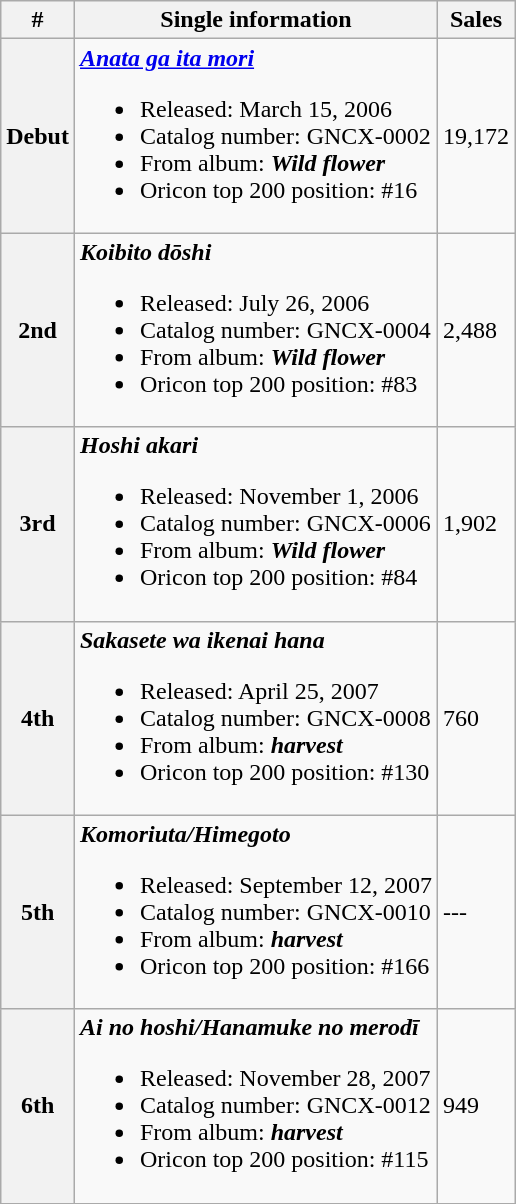<table class="wikitable">
<tr>
<th align="left">#</th>
<th align="left">Single information</th>
<th align="left">Sales</th>
</tr>
<tr>
<th align="left">Debut</th>
<td align="left"><strong><em><a href='#'>Anata ga ita mori</a></em></strong><br><ul><li>Released: March 15, 2006</li><li>Catalog number: GNCX-0002</li><li>From album: <strong><em>Wild flower</em></strong></li><li>Oricon top 200 position: #16</li></ul></td>
<td align="left">19,172</td>
</tr>
<tr>
<th align="left">2nd</th>
<td align="left"><strong><em>Koibito dōshi</em></strong><br><ul><li>Released: July 26, 2006</li><li>Catalog number: GNCX-0004</li><li>From album: <strong><em>Wild flower</em></strong></li><li>Oricon top 200 position: #83</li></ul></td>
<td align="left">2,488</td>
</tr>
<tr>
<th align="left">3rd</th>
<td align="left"><strong><em>Hoshi akari</em></strong><br><ul><li>Released: November 1, 2006</li><li>Catalog number: GNCX-0006</li><li>From album: <strong><em>Wild flower</em></strong></li><li>Oricon top 200 position: #84</li></ul></td>
<td align="left">1,902</td>
</tr>
<tr>
<th align="left">4th</th>
<td align="left"><strong><em>Sakasete wa ikenai hana</em></strong><br><ul><li>Released: April 25, 2007</li><li>Catalog number: GNCX-0008</li><li>From album: <strong><em>harvest</em></strong></li><li>Oricon top 200 position: #130</li></ul></td>
<td align="left">760</td>
</tr>
<tr>
<th align="left">5th</th>
<td align="left"><strong><em>Komoriuta/Himegoto</em></strong><br><ul><li>Released: September 12, 2007</li><li>Catalog number: GNCX-0010</li><li>From album: <strong><em>harvest</em></strong></li><li>Oricon top 200 position: #166</li></ul></td>
<td align="left">---</td>
</tr>
<tr>
<th align="left">6th</th>
<td align="left"><strong><em>Ai no hoshi/Hanamuke no merodī</em></strong><br><ul><li>Released: November 28, 2007</li><li>Catalog number: GNCX-0012</li><li>From album: <strong><em>harvest</em></strong></li><li>Oricon top 200 position: #115</li></ul></td>
<td align="left">949</td>
</tr>
</table>
